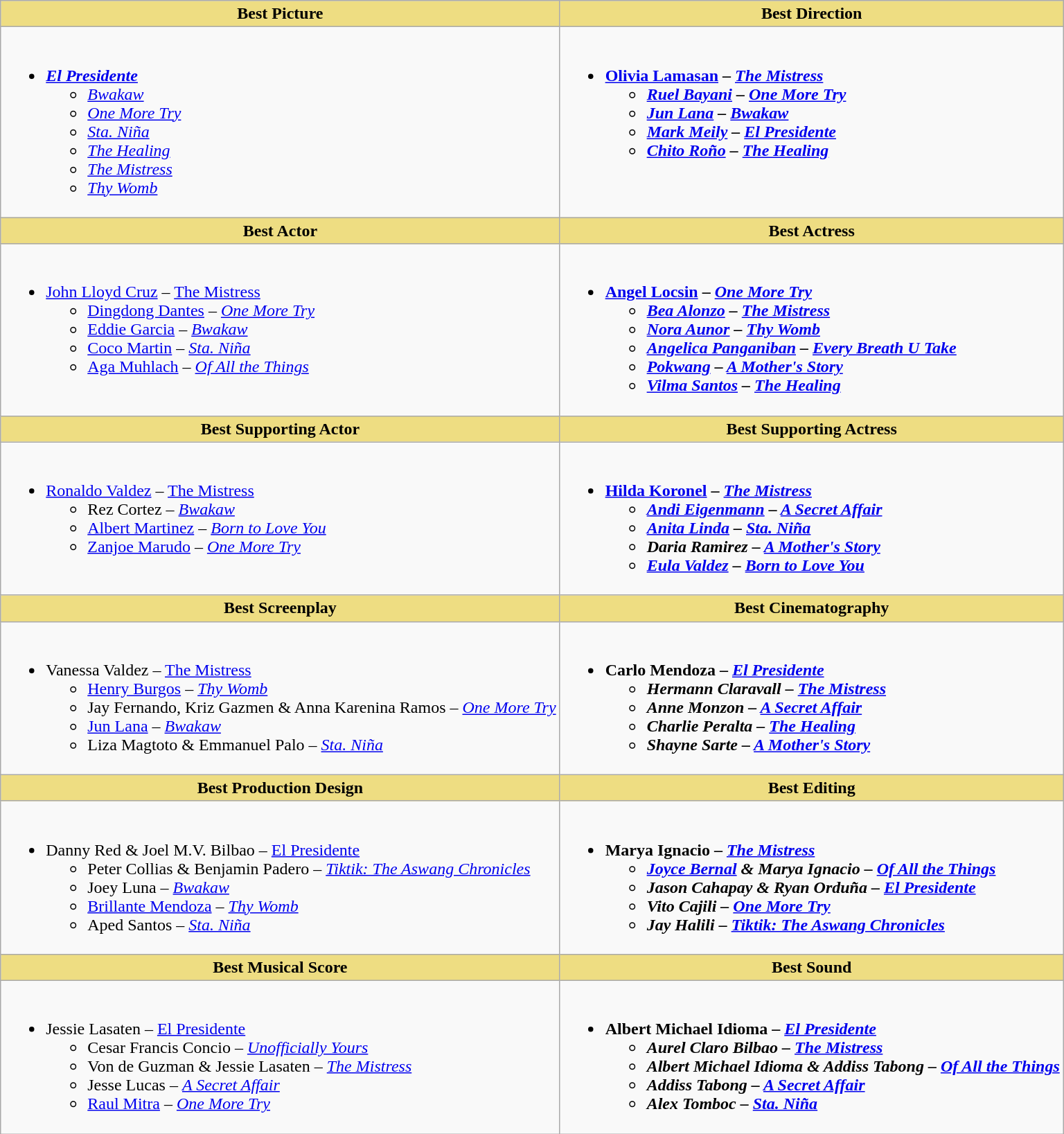<table class="wikitable">
<tr>
<th style="background:#EEDD82;" ! width:50%">Best Picture</th>
<th style="background:#EEDD82;" ! width:50%">Best Direction</th>
</tr>
<tr>
<td valign="top"><br><ul><li><strong><em><a href='#'>El Presidente</a></em></strong><ul><li><em><a href='#'>Bwakaw</a></em></li><li><em><a href='#'>One More Try</a></em></li><li><em><a href='#'>Sta. Niña</a></em></li><li><em><a href='#'>The Healing</a></em></li><li><em><a href='#'>The Mistress</a></em></li><li><em><a href='#'>Thy Womb</a></em></li></ul></li></ul></td>
<td valign="top"><br><ul><li><strong><a href='#'>Olivia Lamasan</a> – <em><a href='#'>The Mistress</a><strong><em><ul><li><a href='#'>Ruel Bayani</a> – </em><a href='#'>One More Try</a><em></li><li><a href='#'>Jun Lana</a> – </em><a href='#'>Bwakaw</a><em></li><li><a href='#'>Mark Meily</a> – </em><a href='#'>El Presidente</a><em></li><li><a href='#'>Chito Roño</a> – </em><a href='#'>The Healing</a><em></li></ul></li></ul></td>
</tr>
<tr>
<th style="background:#EEDD82;" ! width:50%">Best Actor</th>
<th style="background:#EEDD82;" ! width:50%">Best Actress</th>
</tr>
<tr>
<td valign="top"><br><ul><li></strong><a href='#'>John Lloyd Cruz</a> – </em><a href='#'>The Mistress</a></em></strong><ul><li><a href='#'>Dingdong Dantes</a> – <em><a href='#'>One More Try</a></em></li><li><a href='#'>Eddie Garcia</a> – <em><a href='#'>Bwakaw</a></em></li><li><a href='#'>Coco Martin</a> – <em><a href='#'>Sta. Niña</a></em></li><li><a href='#'>Aga Muhlach</a> – <em><a href='#'>Of All the Things</a></em></li></ul></li></ul></td>
<td valign="top"><br><ul><li><strong><a href='#'>Angel Locsin</a> – <em><a href='#'>One More Try</a><strong><em><ul><li><a href='#'>Bea Alonzo</a> – </em><a href='#'>The Mistress</a><em></li><li><a href='#'>Nora Aunor</a> – </em><a href='#'>Thy Womb</a><em></li><li><a href='#'>Angelica Panganiban</a> – </em><a href='#'>Every Breath U Take</a><em></li><li><a href='#'>Pokwang</a> – </em><a href='#'>A Mother's Story</a><em></li><li><a href='#'>Vilma Santos</a> – </em><a href='#'>The Healing</a><em></li></ul></li></ul></td>
</tr>
<tr>
<th style="background:#EEDD82;" ! width:50%">Best Supporting Actor</th>
<th style="background:#EEDD82;" ! width:50%">Best Supporting Actress</th>
</tr>
<tr>
<td valign="top"><br><ul><li></strong><a href='#'>Ronaldo Valdez</a> – </em><a href='#'>The Mistress</a></em></strong><ul><li>Rez Cortez – <em><a href='#'>Bwakaw</a></em></li><li><a href='#'>Albert Martinez</a> – <em><a href='#'>Born to Love You</a></em></li><li><a href='#'>Zanjoe Marudo</a> – <em><a href='#'>One More Try</a></em></li></ul></li></ul></td>
<td valign="top"><br><ul><li><strong><a href='#'>Hilda Koronel</a> – <em><a href='#'>The Mistress</a><strong><em><ul><li><a href='#'>Andi Eigenmann</a> – </em><a href='#'>A Secret Affair</a><em></li><li><a href='#'>Anita Linda</a> – </em><a href='#'>Sta. Niña</a><em></li><li>Daria Ramirez – </em><a href='#'>A Mother's Story</a><em></li><li><a href='#'>Eula Valdez</a> – </em><a href='#'>Born to Love You</a><em></li></ul></li></ul></td>
</tr>
<tr>
<th style="background:#EEDD82;" ! width:50%">Best Screenplay</th>
<th style="background:#EEDD82;" ! width:50%">Best Cinematography</th>
</tr>
<tr>
<td valign="top"><br><ul><li></strong>Vanessa Valdez – </em><a href='#'>The Mistress</a></em></strong><ul><li><a href='#'>Henry Burgos</a> – <em><a href='#'>Thy Womb</a></em></li><li>Jay Fernando, Kriz Gazmen & Anna Karenina Ramos – <em><a href='#'>One More Try</a></em></li><li><a href='#'>Jun Lana</a> – <em><a href='#'>Bwakaw</a></em></li><li>Liza Magtoto & Emmanuel Palo – <em><a href='#'>Sta. Niña</a></em></li></ul></li></ul></td>
<td valign="top"><br><ul><li><strong>Carlo Mendoza – <em><a href='#'>El Presidente</a><strong><em><ul><li>Hermann Claravall – </em><a href='#'>The Mistress</a><em></li><li>Anne Monzon – </em><a href='#'>A Secret Affair</a><em></li><li>Charlie Peralta – </em><a href='#'>The Healing</a><em></li><li>Shayne Sarte – </em><a href='#'>A Mother's Story</a><em></li></ul></li></ul></td>
</tr>
<tr>
<th style="background:#EEDD82;" ! width:50%">Best Production Design</th>
<th style="background:#EEDD82;" ! width:50%">Best Editing</th>
</tr>
<tr>
<td valign="top"><br><ul><li></strong>Danny Red & Joel M.V. Bilbao – </em><a href='#'>El Presidente</a></em></strong><ul><li>Peter Collias & Benjamin Padero – <em><a href='#'>Tiktik: The Aswang Chronicles</a></em></li><li>Joey Luna – <em><a href='#'>Bwakaw</a></em></li><li><a href='#'>Brillante Mendoza</a> – <em><a href='#'>Thy Womb</a></em></li><li>Aped Santos – <em><a href='#'>Sta. Niña</a></em></li></ul></li></ul></td>
<td valign="top"><br><ul><li><strong>Marya Ignacio – <em><a href='#'>The Mistress</a><strong><em><ul><li><a href='#'>Joyce Bernal</a> & Marya Ignacio – </em><a href='#'>Of All the Things</a><em></li><li>Jason Cahapay & Ryan Orduña – </em><a href='#'>El Presidente</a><em></li><li>Vito Cajili – </em><a href='#'>One More Try</a><em></li><li>Jay Halili – </em><a href='#'>Tiktik: The Aswang Chronicles</a><em></li></ul></li></ul></td>
</tr>
<tr>
<th style="background:#EEDD82;" ! width:50%">Best Musical Score</th>
<th style="background:#EEDD82;" ! width:50%">Best Sound</th>
</tr>
<tr>
<td valign="top"><br><ul><li></strong>Jessie Lasaten – </em><a href='#'>El Presidente</a></em></strong><ul><li>Cesar Francis Concio – <em><a href='#'>Unofficially Yours</a></em></li><li>Von de Guzman & Jessie Lasaten – <em><a href='#'>The Mistress</a></em></li><li>Jesse Lucas – <em><a href='#'>A Secret Affair</a></em></li><li><a href='#'>Raul Mitra</a> – <em><a href='#'>One More Try</a></em></li></ul></li></ul></td>
<td valign="top"><br><ul><li><strong>Albert Michael Idioma – <em><a href='#'>El Presidente</a><strong><em><ul><li>Aurel Claro Bilbao – </em><a href='#'>The Mistress</a><em></li><li>Albert Michael Idioma & Addiss Tabong – </em><a href='#'>Of All the Things</a><em></li><li>Addiss Tabong – </em><a href='#'>A Secret Affair</a><em></li><li>Alex Tomboc – </em><a href='#'>Sta. Niña</a><em></li></ul></li></ul></td>
</tr>
</table>
